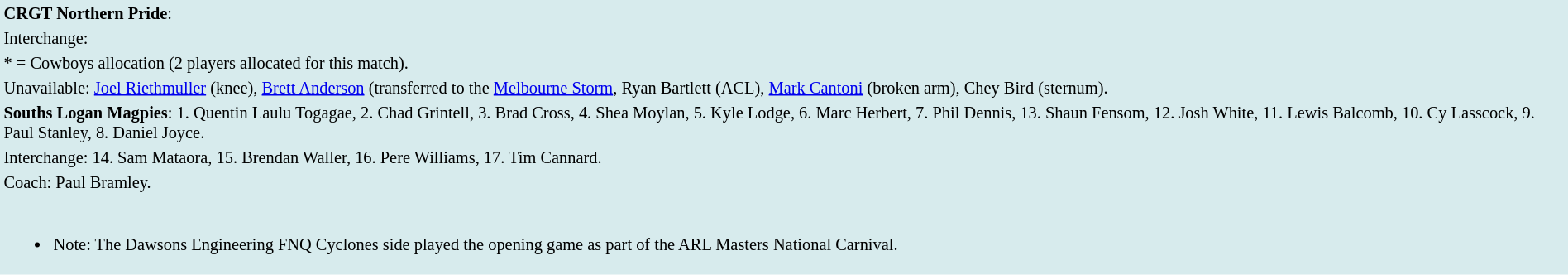<table style="background:#d7ebed; font-size:85%; width:100%;">
<tr>
<td><strong>CRGT Northern Pride</strong>:             </td>
</tr>
<tr>
<td>Interchange:    </td>
</tr>
<tr>
<td>* = Cowboys allocation (2 players allocated for this match).</td>
</tr>
<tr>
<td>Unavailable: <a href='#'>Joel Riethmuller</a> (knee), <a href='#'>Brett Anderson</a> (transferred to the <a href='#'>Melbourne Storm</a>, Ryan Bartlett (ACL), <a href='#'>Mark Cantoni</a> (broken arm), Chey Bird (sternum).</td>
</tr>
<tr>
<td><strong>Souths Logan Magpies</strong>: 1. Quentin Laulu Togagae, 2. Chad Grintell, 3. Brad Cross, 4. Shea Moylan, 5. Kyle Lodge, 6. Marc Herbert, 7. Phil Dennis, 13. Shaun Fensom, 12. Josh White, 11. Lewis Balcomb, 10. Cy Lasscock, 9. Paul Stanley, 8. Daniel Joyce.</td>
</tr>
<tr>
<td>Interchange: 14. Sam Mataora, 15. Brendan Waller, 16. Pere Williams, 17. Tim Cannard.</td>
</tr>
<tr>
<td>Coach: Paul Bramley.</td>
</tr>
<tr>
<td><br><ul><li>Note: The Dawsons Engineering FNQ Cyclones side played the opening game as part of the ARL Masters National Carnival.</li></ul></td>
</tr>
</table>
